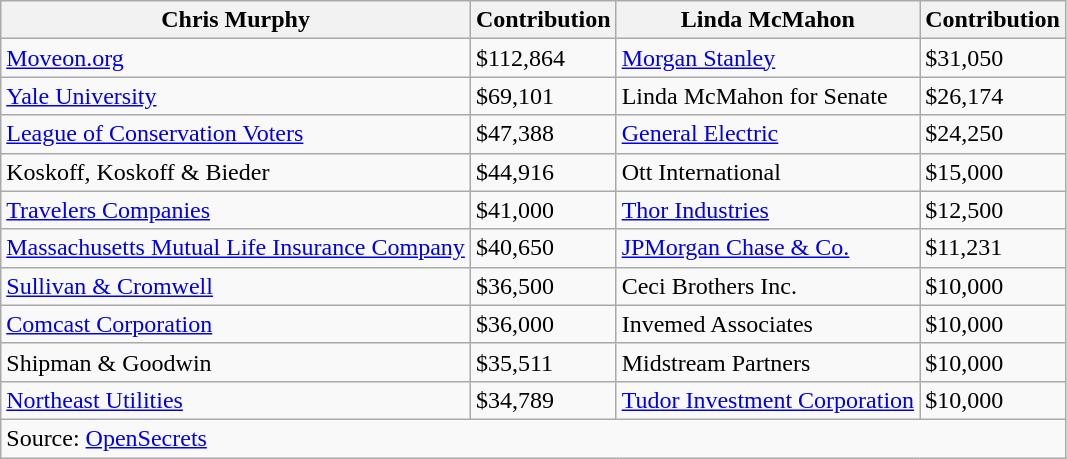<table class="wikitable sortable">
<tr>
<th>Chris Murphy</th>
<th>Contribution</th>
<th>Linda McMahon</th>
<th>Contribution</th>
</tr>
<tr>
<td><a href='#'>Moveon.org</a></td>
<td>$112,864</td>
<td><a href='#'>Morgan Stanley</a></td>
<td>$31,050</td>
</tr>
<tr>
<td><a href='#'>Yale University</a></td>
<td>$69,101</td>
<td>Linda McMahon for Senate</td>
<td>$26,174</td>
</tr>
<tr>
<td><a href='#'>League of Conservation Voters</a></td>
<td>$47,388</td>
<td><a href='#'>General Electric</a></td>
<td>$24,250</td>
</tr>
<tr>
<td>Koskoff, Koskoff & Bieder</td>
<td>$44,916</td>
<td>Ott International</td>
<td>$15,000</td>
</tr>
<tr>
<td><a href='#'>Travelers Companies</a></td>
<td>$41,000</td>
<td><a href='#'>Thor Industries</a></td>
<td>$12,500</td>
</tr>
<tr>
<td><a href='#'>Massachusetts Mutual Life Insurance Company</a></td>
<td>$40,650</td>
<td><a href='#'>JPMorgan Chase & Co.</a></td>
<td>$11,231</td>
</tr>
<tr>
<td><a href='#'>Sullivan & Cromwell</a></td>
<td>$36,500</td>
<td>Ceci Brothers Inc.</td>
<td>$10,000</td>
</tr>
<tr>
<td><a href='#'>Comcast Corporation</a></td>
<td>$36,000</td>
<td>Invemed Associates</td>
<td>$10,000</td>
</tr>
<tr>
<td>Shipman & Goodwin</td>
<td>$35,511</td>
<td>Midstream Partners</td>
<td>$10,000</td>
</tr>
<tr>
<td><a href='#'>Northeast Utilities</a></td>
<td>$34,789</td>
<td><a href='#'>Tudor Investment Corporation</a></td>
<td>$10,000</td>
</tr>
<tr>
<td colspan=5>Source: <a href='#'>OpenSecrets</a></td>
</tr>
</table>
